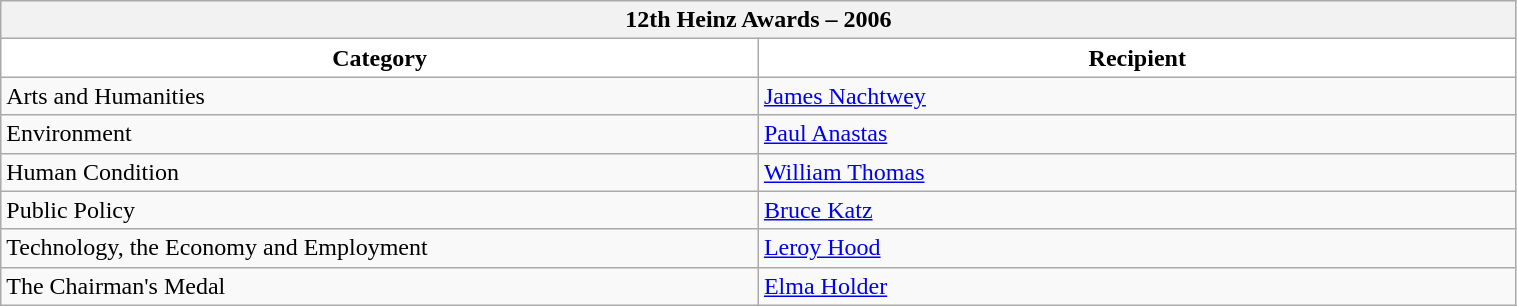<table class="wikitable" style="width:80%; text-align:left">
<tr>
<th style="background:cream" colspan=2><span>12th Heinz Awards – 2006</span></th>
</tr>
<tr>
<th style="background:white; width:40%">Category</th>
<th style="background:white; width:40%">Recipient</th>
</tr>
<tr>
<td>Arts and Humanities</td>
<td><a href='#'>James Nachtwey</a></td>
</tr>
<tr>
<td>Environment</td>
<td><a href='#'>Paul Anastas</a></td>
</tr>
<tr>
<td>Human Condition</td>
<td><a href='#'>William Thomas</a></td>
</tr>
<tr>
<td>Public Policy</td>
<td><a href='#'>Bruce Katz</a></td>
</tr>
<tr>
<td>Technology, the Economy and Employment</td>
<td><a href='#'>Leroy Hood</a></td>
</tr>
<tr>
<td>The Chairman's Medal</td>
<td><a href='#'>Elma Holder</a></td>
</tr>
</table>
